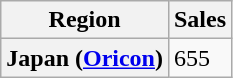<table class="wikitable plainrowheaders">
<tr>
<th>Region</th>
<th>Sales</th>
</tr>
<tr>
<th scope="row">Japan (<a href='#'>Oricon</a>)</th>
<td>655</td>
</tr>
</table>
